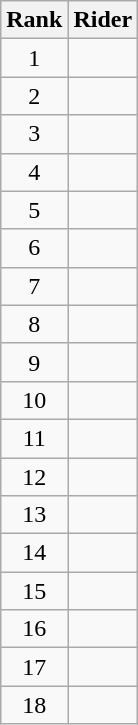<table class="wikitable sortable" style="text-align:center">
<tr>
<th>Rank</th>
<th>Rider</th>
</tr>
<tr>
<td>1</td>
<td align=left></td>
</tr>
<tr>
<td>2</td>
<td align=left></td>
</tr>
<tr>
<td>3</td>
<td align=left></td>
</tr>
<tr>
<td>4</td>
<td align=left></td>
</tr>
<tr>
<td>5</td>
<td align=left></td>
</tr>
<tr>
<td>6</td>
<td align=left></td>
</tr>
<tr>
<td>7</td>
<td align=left></td>
</tr>
<tr>
<td>8</td>
<td align=left></td>
</tr>
<tr>
<td>9</td>
<td align=left></td>
</tr>
<tr>
<td>10</td>
<td align=left></td>
</tr>
<tr>
<td>11</td>
<td align=left></td>
</tr>
<tr>
<td>12</td>
<td align=left></td>
</tr>
<tr>
<td>13</td>
<td align=left></td>
</tr>
<tr>
<td>14</td>
<td align=left></td>
</tr>
<tr>
<td>15</td>
<td align=left></td>
</tr>
<tr>
<td>16</td>
<td align=left></td>
</tr>
<tr>
<td>17</td>
<td align=left></td>
</tr>
<tr>
<td>18</td>
<td align=left></td>
</tr>
</table>
